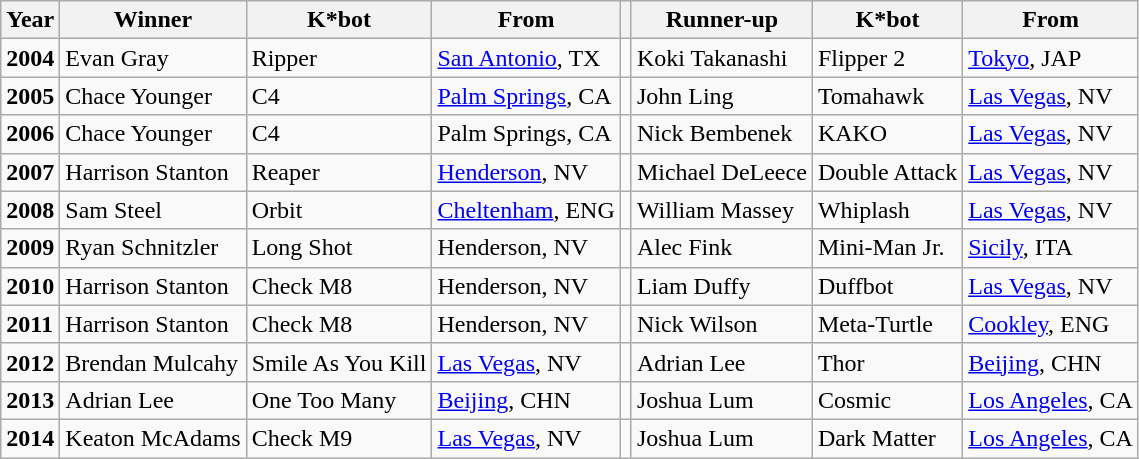<table class="wikitable">
<tr>
<th>Year</th>
<th>Winner</th>
<th>K*bot</th>
<th>From</th>
<th></th>
<th>Runner-up</th>
<th>K*bot</th>
<th>From</th>
</tr>
<tr>
<td><strong>2004</strong></td>
<td> Evan Gray</td>
<td>Ripper</td>
<td><a href='#'>San Antonio</a>, TX</td>
<td></td>
<td> Koki Takanashi</td>
<td>Flipper 2</td>
<td><a href='#'>Tokyo</a>, JAP</td>
</tr>
<tr>
<td><strong>2005</strong></td>
<td> Chace Younger</td>
<td>C4</td>
<td><a href='#'>Palm Springs</a>, CA</td>
<td></td>
<td> John Ling</td>
<td>Tomahawk</td>
<td><a href='#'>Las Vegas</a>, NV</td>
</tr>
<tr>
<td><strong>2006</strong></td>
<td> Chace Younger</td>
<td>C4</td>
<td>Palm Springs, CA</td>
<td></td>
<td> Nick Bembenek</td>
<td>KAKO</td>
<td><a href='#'>Las Vegas</a>, NV</td>
</tr>
<tr>
<td><strong>2007</strong></td>
<td> Harrison Stanton</td>
<td>Reaper</td>
<td><a href='#'>Henderson</a>, NV</td>
<td></td>
<td> Michael DeLeece</td>
<td>Double Attack</td>
<td><a href='#'>Las Vegas</a>, NV</td>
</tr>
<tr>
<td><strong>2008</strong></td>
<td> Sam Steel</td>
<td>Orbit</td>
<td><a href='#'>Cheltenham</a>, ENG</td>
<td></td>
<td> William Massey</td>
<td>Whiplash</td>
<td><a href='#'>Las Vegas</a>, NV</td>
</tr>
<tr>
<td><strong>2009</strong></td>
<td> Ryan Schnitzler</td>
<td>Long Shot</td>
<td>Henderson, NV</td>
<td></td>
<td> Alec Fink</td>
<td>Mini-Man Jr.</td>
<td><a href='#'>Sicily</a>, ITA</td>
</tr>
<tr>
<td><strong>2010</strong></td>
<td> Harrison Stanton</td>
<td>Check M8</td>
<td>Henderson, NV</td>
<td></td>
<td> Liam Duffy</td>
<td>Duffbot</td>
<td><a href='#'>Las Vegas</a>, NV</td>
</tr>
<tr>
<td><strong>2011</strong></td>
<td> Harrison Stanton</td>
<td>Check M8</td>
<td>Henderson, NV</td>
<td></td>
<td> Nick Wilson</td>
<td>Meta-Turtle</td>
<td><a href='#'>Cookley</a>, ENG</td>
</tr>
<tr>
<td><strong>2012</strong></td>
<td> Brendan Mulcahy</td>
<td>Smile As You Kill</td>
<td><a href='#'>Las Vegas</a>, NV</td>
<td></td>
<td> Adrian Lee</td>
<td>Thor</td>
<td><a href='#'>Beijing</a>, CHN</td>
</tr>
<tr>
<td><strong>2013</strong></td>
<td> Adrian Lee</td>
<td>One Too Many</td>
<td><a href='#'>Beijing</a>, CHN</td>
<td></td>
<td> Joshua Lum</td>
<td>Cosmic</td>
<td><a href='#'>Los Angeles</a>, CA</td>
</tr>
<tr>
<td><strong>2014</strong></td>
<td> Keaton McAdams</td>
<td>Check M9</td>
<td><a href='#'>Las Vegas</a>, NV</td>
<td></td>
<td> Joshua Lum</td>
<td>Dark Matter</td>
<td><a href='#'>Los Angeles</a>, CA</td>
</tr>
</table>
